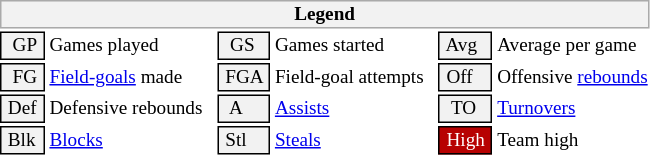<table class="toccolours" style="font-size: 80%; white-space: nowrap;">
<tr>
<th colspan="6" style="background-color: #F2F2F2; border: 1px solid #AAAAAA;">Legend</th>
</tr>
<tr>
<td style="background-color: #F2F2F2; border: 1px solid black;">  GP </td>
<td>Games played</td>
<td style="background-color: #F2F2F2; border: 1px solid black">  GS </td>
<td>Games started</td>
<td style="background-color: #F2F2F2; border: 1px solid black"> Avg </td>
<td>Average per game</td>
</tr>
<tr>
<td style="background-color: #F2F2F2; border: 1px solid black">  FG </td>
<td style="padding-right: 8px"><a href='#'>Field-goals</a> made</td>
<td style="background-color: #F2F2F2; border: 1px solid black"> FGA </td>
<td style="padding-right: 8px">Field-goal attempts</td>
<td style="background-color: #F2F2F2; border: 1px solid black;"> Off </td>
<td>Offensive <a href='#'>rebounds</a></td>
</tr>
<tr>
<td style="background-color: #F2F2F2; border: 1px solid black;"> Def </td>
<td style="padding-right: 8px">Defensive rebounds</td>
<td style="background-color: #F2F2F2; border: 1px solid black">  A </td>
<td style="padding-right: 8px"><a href='#'>Assists</a></td>
<td style="background-color: #F2F2F2; border: 1px solid black">  TO</td>
<td><a href='#'>Turnovers</a></td>
</tr>
<tr>
<td style="background-color: #F2F2F2; border: 1px solid black;"> Blk </td>
<td><a href='#'>Blocks</a></td>
<td style="background-color: #F2F2F2; border: 1px solid black"> Stl </td>
<td><a href='#'>Steals</a></td>
<td style="background:#b70101; color:#ffffff;; border: 1px solid black"> High </td>
<td>Team high</td>
</tr>
<tr>
</tr>
</table>
